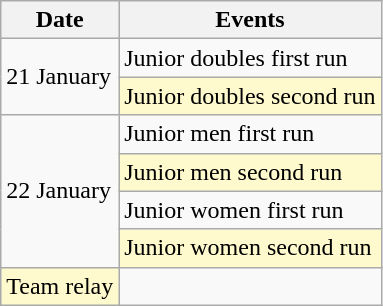<table class="wikitable" border="1">
<tr>
<th>Date</th>
<th>Events</th>
</tr>
<tr>
<td rowspan=2>21 January</td>
<td>Junior doubles first run</td>
</tr>
<tr bgcolor=lemonchiffon>
<td>Junior doubles second run</td>
</tr>
<tr>
<td rowspan=5>22 January</td>
<td>Junior men first run</td>
</tr>
<tr bgcolor=lemonchiffon>
<td>Junior men second run</td>
</tr>
<tr>
<td>Junior women first run</td>
</tr>
<tr bgcolor=lemonchiffon>
<td>Junior women second run</td>
</tr>
<tr>
</tr>
<tr bgcolor=lemonchiffon>
<td>Team relay</td>
</tr>
</table>
